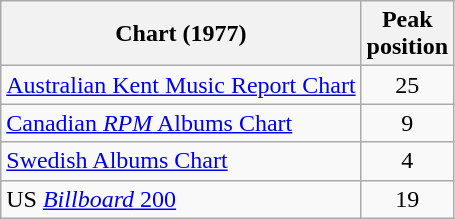<table class="wikitable sortable" style="text-align:center;">
<tr>
<th>Chart (1977)</th>
<th>Peak<br>position</th>
</tr>
<tr>
<td align=left><a href='#'>Australian Kent Music Report Chart</a></td>
<td align=center>25</td>
</tr>
<tr>
<td align=left><a href='#'>Canadian <em>RPM</em> Albums Chart</a></td>
<td align=center>9</td>
</tr>
<tr>
<td align=left><a href='#'>Swedish Albums Chart</a></td>
<td align=center>4</td>
</tr>
<tr>
<td align=left>US <a href='#'><em>Billboard</em> 200</a></td>
<td align=center>19</td>
</tr>
</table>
